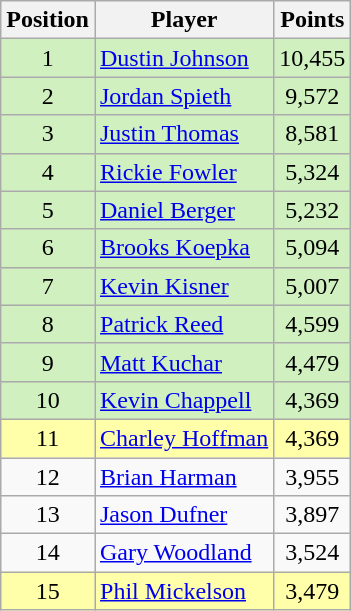<table class=wikitable style="text-align:center">
<tr>
<th>Position</th>
<th>Player</th>
<th>Points</th>
</tr>
<tr style="background:#d0f0c0;">
<td>1</td>
<td align=left><a href='#'>Dustin Johnson</a></td>
<td>10,455</td>
</tr>
<tr style="background:#d0f0c0;">
<td>2</td>
<td align=left><a href='#'>Jordan Spieth</a></td>
<td>9,572</td>
</tr>
<tr style="background:#d0f0c0;">
<td>3</td>
<td align=left><a href='#'>Justin Thomas</a></td>
<td>8,581</td>
</tr>
<tr style="background:#d0f0c0;">
<td>4</td>
<td align=left><a href='#'>Rickie Fowler</a></td>
<td>5,324</td>
</tr>
<tr style="background:#d0f0c0;">
<td>5</td>
<td align=left><a href='#'>Daniel Berger</a></td>
<td>5,232</td>
</tr>
<tr style="background:#d0f0c0;">
<td>6</td>
<td align=left><a href='#'>Brooks Koepka</a></td>
<td>5,094</td>
</tr>
<tr style="background:#d0f0c0;">
<td>7</td>
<td align=left><a href='#'>Kevin Kisner</a></td>
<td>5,007</td>
</tr>
<tr style="background:#d0f0c0;">
<td>8</td>
<td align=left><a href='#'>Patrick Reed</a></td>
<td>4,599</td>
</tr>
<tr style="background:#d0f0c0;">
<td>9</td>
<td align=left><a href='#'>Matt Kuchar</a></td>
<td>4,479</td>
</tr>
<tr style="background:#d0f0c0;">
<td>10</td>
<td align=left><a href='#'>Kevin Chappell</a></td>
<td>4,369</td>
</tr>
<tr style="background:#ffa;">
<td>11</td>
<td align=left><a href='#'>Charley Hoffman</a></td>
<td>4,369</td>
</tr>
<tr>
<td>12</td>
<td align=left><a href='#'>Brian Harman</a></td>
<td>3,955</td>
</tr>
<tr>
<td>13</td>
<td align=left><a href='#'>Jason Dufner</a></td>
<td>3,897</td>
</tr>
<tr>
<td>14</td>
<td align=left><a href='#'>Gary Woodland</a></td>
<td>3,524</td>
</tr>
<tr style="background:#ffa;">
<td>15</td>
<td align=left><a href='#'>Phil Mickelson</a></td>
<td>3,479</td>
</tr>
</table>
